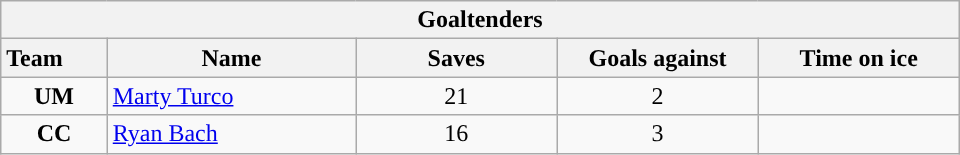<table class="wikitable" style="width:40em; text-align:right;">
<tr>
<th colspan=5>Goaltenders</th>
</tr>
<tr>
<th style="width:4em; text-align:left;">Team</th>
<th style="width:10em;">Name</th>
<th style="width:8em;">Saves</th>
<th style="width:8em;">Goals against</th>
<th style="width:8em;">Time on ice</th>
</tr>
<tr>
<td align=center><strong>UM</strong></td>
<td style="text-align:left;"><a href='#'>Marty Turco</a></td>
<td align=center>21</td>
<td align=center>2</td>
<td align=center></td>
</tr>
<tr>
<td align=center><strong>CC</strong></td>
<td style="text-align:left;"><a href='#'>Ryan Bach</a></td>
<td align=center>16</td>
<td align=center>3</td>
<td align=center></td>
</tr>
</table>
